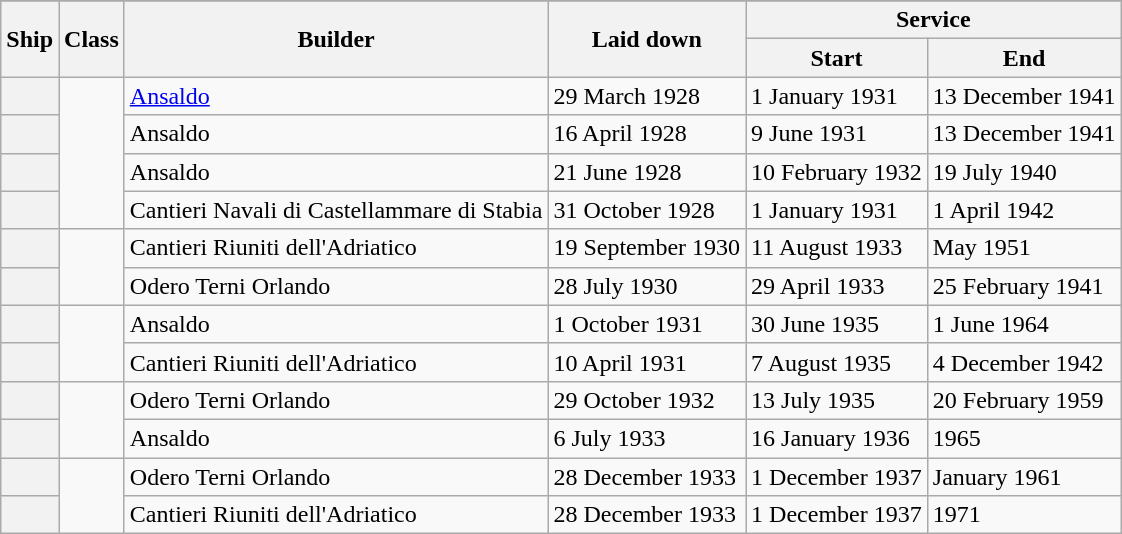<table class="wikitable sortable plainrowheaders">
<tr>
</tr>
<tr>
<th scope="col" rowspan=2>Ship</th>
<th scope="col" rowspan=2>Class</th>
<th scope="col" rowspan=2>Builder</th>
<th scope="col" rowspan=2>Laid down</th>
<th scope="col" colspan=2>Service</th>
</tr>
<tr>
<th scope="col">Start</th>
<th scope="col">End</th>
</tr>
<tr>
<th scope="row"></th>
<td rowspan=4></td>
<td><a href='#'>Ansaldo</a></td>
<td>29 March 1928</td>
<td>1 January 1931</td>
<td>13 December 1941</td>
</tr>
<tr>
<th scope="row"></th>
<td>Ansaldo</td>
<td>16 April 1928</td>
<td>9 June 1931</td>
<td>13 December 1941</td>
</tr>
<tr>
<th scope="row"></th>
<td>Ansaldo</td>
<td>21 June 1928</td>
<td>10 February 1932</td>
<td>19 July 1940</td>
</tr>
<tr>
<th scope="row"></th>
<td>Cantieri Navali di Castellammare di Stabia</td>
<td>31 October 1928</td>
<td>1 January 1931</td>
<td>1 April 1942</td>
</tr>
<tr>
<th scope="row"></th>
<td rowspan=2></td>
<td>Cantieri Riuniti dell'Adriatico</td>
<td>19 September 1930</td>
<td>11 August 1933</td>
<td>May 1951</td>
</tr>
<tr>
<th scope="row"></th>
<td>Odero Terni Orlando</td>
<td>28 July 1930</td>
<td>29 April 1933</td>
<td>25 February 1941</td>
</tr>
<tr>
<th scope="row"></th>
<td rowspan=2></td>
<td>Ansaldo</td>
<td>1 October 1931</td>
<td>30 June 1935</td>
<td>1 June 1964</td>
</tr>
<tr>
<th scope="row"></th>
<td>Cantieri Riuniti dell'Adriatico</td>
<td>10 April 1931</td>
<td>7 August 1935</td>
<td>4 December 1942</td>
</tr>
<tr>
<th scope="row"></th>
<td rowspan=2></td>
<td>Odero Terni Orlando</td>
<td>29 October 1932</td>
<td>13 July 1935</td>
<td>20 February 1959</td>
</tr>
<tr>
<th scope="row"></th>
<td>Ansaldo</td>
<td>6 July 1933</td>
<td>16 January 1936</td>
<td>1965</td>
</tr>
<tr>
<th scope="row"></th>
<td rowspan=2></td>
<td>Odero Terni Orlando</td>
<td>28 December 1933</td>
<td>1 December 1937</td>
<td>January 1961</td>
</tr>
<tr>
<th scope="row"></th>
<td>Cantieri Riuniti dell'Adriatico</td>
<td>28 December 1933</td>
<td>1 December 1937</td>
<td>1971</td>
</tr>
</table>
